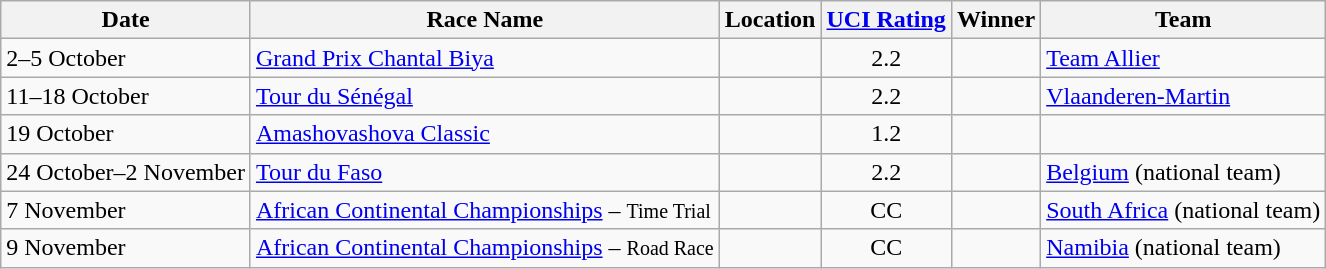<table class="wikitable sortable">
<tr>
<th>Date</th>
<th>Race Name</th>
<th>Location</th>
<th><a href='#'>UCI Rating</a></th>
<th>Winner</th>
<th>Team</th>
</tr>
<tr>
<td>2–5 October</td>
<td><a href='#'>Grand Prix Chantal Biya</a></td>
<td></td>
<td align=center>2.2</td>
<td></td>
<td><a href='#'>Team Allier</a></td>
</tr>
<tr>
<td>11–18 October</td>
<td><a href='#'>Tour du Sénégal</a></td>
<td></td>
<td align=center>2.2</td>
<td></td>
<td><a href='#'>Vlaanderen-Martin</a></td>
</tr>
<tr>
<td>19 October</td>
<td><a href='#'>Amashovashova Classic</a></td>
<td></td>
<td align=center>1.2</td>
<td></td>
<td></td>
</tr>
<tr>
<td>24 October–2 November</td>
<td><a href='#'>Tour du Faso</a></td>
<td></td>
<td align=center>2.2</td>
<td></td>
<td><a href='#'>Belgium</a> (national team)</td>
</tr>
<tr>
<td>7 November</td>
<td><a href='#'>African Continental Championships</a> – <small>Time Trial</small></td>
<td></td>
<td align=center>CC</td>
<td></td>
<td><a href='#'>South Africa</a> (national team)</td>
</tr>
<tr>
<td>9 November</td>
<td><a href='#'>African Continental Championships</a> – <small>Road Race</small></td>
<td></td>
<td align=center>CC</td>
<td></td>
<td><a href='#'>Namibia</a> (national team)</td>
</tr>
</table>
